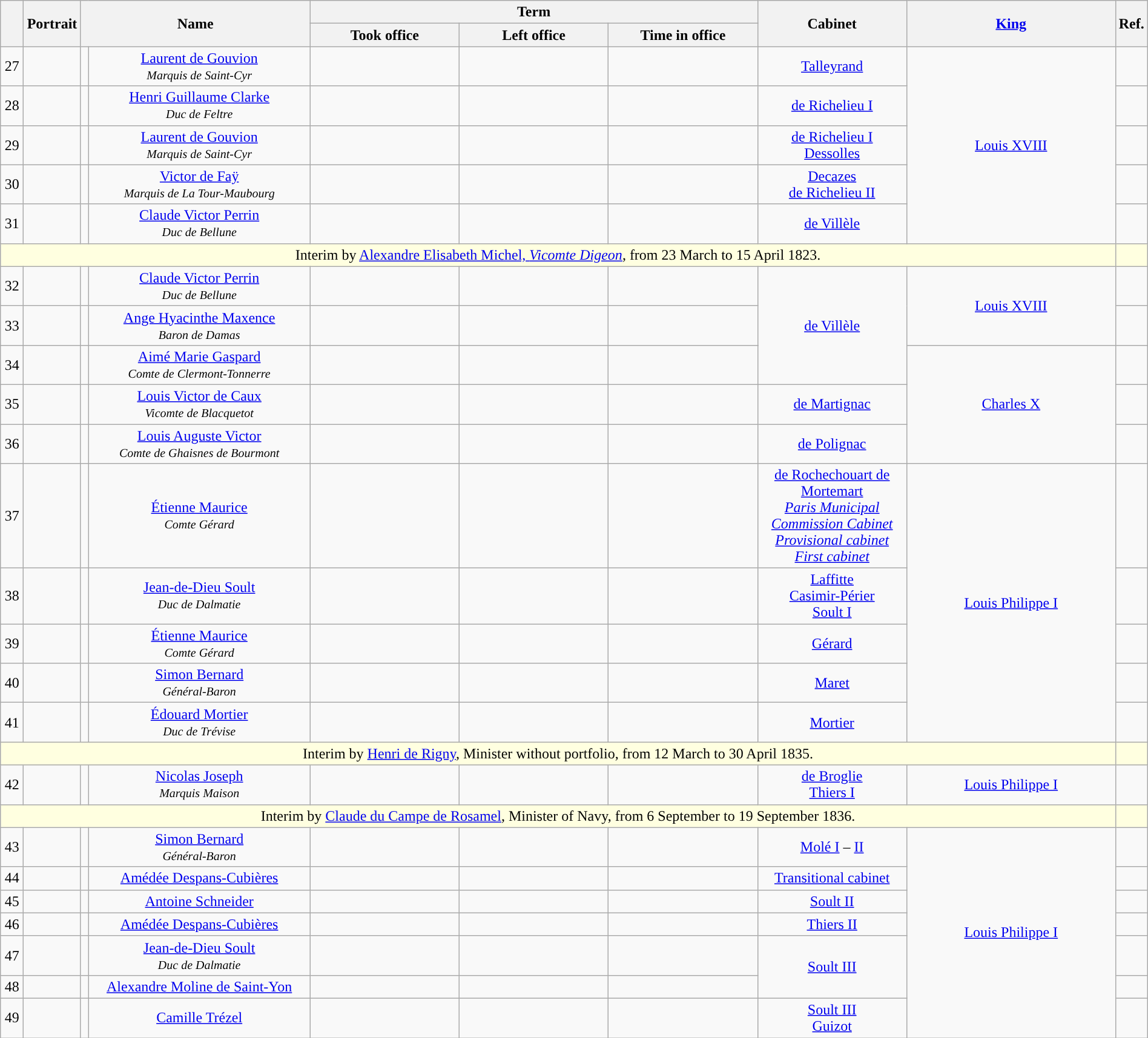<table class="wikitable" style="text-align:center; width:100%">
<tr>
<th style="width:2%" rowspan=2></th>
<th style="width:5%" rowspan=2>Portrait</th>
<th style="width:20%" rowspan=2, colspan=2>Name</th>
<th colspan=3>Term</th>
<th style="width:13%" rowspan=2>Cabinet</th>
<th rowspan=2><a href='#'>King</a></th>
<th style="width:2%" rowspan=2>Ref.</th>
</tr>
<tr>
<th style="width:13%">Took office</th>
<th style="width:13%">Left office</th>
<th style="width:13%">Time in office</th>
</tr>
<tr>
<td>27</td>
<td></td>
<td style="background:"></td>
<td><a href='#'>Laurent de Gouvion</a><br><small><em>Marquis de Saint-Cyr</em></small></td>
<td></td>
<td></td>
<td></td>
<td><a href='#'>Talleyrand</a></td>
<td rowspan=5><a href='#'>Louis XVIII</a></td>
<td></td>
</tr>
<tr>
<td>28</td>
<td></td>
<td style="background:"></td>
<td><a href='#'>Henri Guillaume Clarke</a><br><small><em>Duc de Feltre</em></small></td>
<td></td>
<td></td>
<td></td>
<td><a href='#'>de Richelieu I</a></td>
<td></td>
</tr>
<tr>
<td>29</td>
<td></td>
<td style="background:"></td>
<td><a href='#'>Laurent de Gouvion</a><br><small><em>Marquis de Saint-Cyr</em></small></td>
<td></td>
<td></td>
<td></td>
<td><a href='#'>de Richelieu I</a><br><a href='#'>Dessolles</a></td>
<td></td>
</tr>
<tr>
<td>30</td>
<td></td>
<td style="background:"></td>
<td><a href='#'>Victor de Faÿ</a><br><small><em>Marquis de La Tour-Maubourg</em></small></td>
<td></td>
<td></td>
<td></td>
<td><a href='#'>Decazes</a><br><a href='#'>de Richelieu II</a></td>
<td></td>
</tr>
<tr>
<td>31</td>
<td></td>
<td style="background:"></td>
<td><a href='#'>Claude Victor Perrin</a><br><small><em>Duc de Bellune</em></small></td>
<td></td>
<td></td>
<td></td>
<td><a href='#'>de Villèle</a></td>
<td></td>
</tr>
<tr bgcolor="lightyellow">
<td colspan=9>Interim by <a href='#'>Alexandre Elisabeth Michel, <em>Vicomte Digeon</em></a>, from 23 March to 15 April 1823.</td>
<td></td>
</tr>
<tr>
<td>32</td>
<td></td>
<td style="background:"></td>
<td><a href='#'>Claude Victor Perrin</a><br><small><em>Duc de Bellune</em></small></td>
<td></td>
<td></td>
<td></td>
<td rowspan=4><a href='#'>de Villèle</a></td>
<td rowspan=3><a href='#'>Louis XVIII</a></td>
<td></td>
</tr>
<tr>
<td>33</td>
<td></td>
<td style="background:"></td>
<td><a href='#'>Ange Hyacinthe Maxence</a><br><small><em>Baron de Damas</em></small></td>
<td></td>
<td></td>
<td></td>
<td></td>
</tr>
<tr>
<td rowspan=2>34</td>
<td rowspan=2></td>
<td rowspan=2 style="background:"></td>
<td rowspan=2><a href='#'>Aimé Marie Gaspard</a><br><small><em>Comte de Clermont-Tonnerre</em></small></td>
<td rowspan=2></td>
<td rowspan=2></td>
<td rowspan=2></td>
<td rowspan=2></td>
</tr>
<tr>
<td rowspan=4><a href='#'>Charles X</a></td>
</tr>
<tr>
<td>35</td>
<td></td>
<td style="background:"></td>
<td><a href='#'>Louis Victor de Caux</a><br><small><em>Vicomte de Blacquetot</em></small></td>
<td></td>
<td></td>
<td></td>
<td><a href='#'>de Martignac</a></td>
<td></td>
</tr>
<tr>
<td>36</td>
<td></td>
<td style="background:"></td>
<td><a href='#'>Louis Auguste Victor</a><br><small><em>Comte de Ghaisnes de Bourmont</em></small></td>
<td></td>
<td></td>
<td></td>
<td><a href='#'>de Polignac</a></td>
<td></td>
</tr>
<tr>
<td rowspan=2>37</td>
<td rowspan=2></td>
<td rowspan=2 style="background:"></td>
<td rowspan=2><a href='#'>Étienne Maurice</a><br><small><em>Comte Gérard</em></small></td>
<td rowspan=2></td>
<td rowspan=2></td>
<td rowspan=2></td>
<td rowspan=2><a href='#'>de Rochechouart de Mortemart</a><br><a href='#'><em>Paris Municipal Commission Cabinet</em></a><br><a href='#'><em>Provisional cabinet</em></a><br><a href='#'><em>First cabinet</em></a></td>
<td rowspan=2></td>
</tr>
<tr>
<td rowspan=5><a href='#'>Louis Philippe I</a></td>
</tr>
<tr>
<td>38</td>
<td></td>
<td style="background:"></td>
<td><a href='#'>Jean-de-Dieu Soult</a><br><small><em>Duc de Dalmatie</em></small></td>
<td></td>
<td></td>
<td></td>
<td><a href='#'>Laffitte</a><br><a href='#'>Casimir-Périer</a><br><a href='#'>Soult I</a></td>
<td></td>
</tr>
<tr>
<td>39</td>
<td></td>
<td style="background:"></td>
<td><a href='#'>Étienne Maurice</a><br><small><em>Comte Gérard</em></small></td>
<td></td>
<td></td>
<td></td>
<td><a href='#'>Gérard</a></td>
<td></td>
</tr>
<tr>
<td>40</td>
<td></td>
<td style="background:"></td>
<td><a href='#'>Simon Bernard</a><br><small><em>Général-Baron</em></small></td>
<td></td>
<td></td>
<td></td>
<td><a href='#'>Maret</a></td>
<td></td>
</tr>
<tr>
<td>41</td>
<td></td>
<td style="background:"></td>
<td><a href='#'>Édouard Mortier</a><br><small><em>Duc de Trévise</em></small></td>
<td></td>
<td></td>
<td></td>
<td><a href='#'>Mortier</a></td>
<td></td>
</tr>
<tr bgcolor="lightyellow">
<td colspan=9>Interim by <a href='#'>Henri de Rigny</a>, Minister without portfolio, from 12 March to 30 April 1835.</td>
<td></td>
</tr>
<tr>
<td>42</td>
<td></td>
<td style="background:"></td>
<td><a href='#'>Nicolas Joseph</a><br><small><em>Marquis Maison</em></small></td>
<td></td>
<td></td>
<td></td>
<td><a href='#'>de Broglie</a><br><a href='#'>Thiers I</a></td>
<td><a href='#'>Louis Philippe I</a></td>
<td></td>
</tr>
<tr bgcolor="lightyellow">
<td colspan=9>Interim by <a href='#'>Claude du Campe de Rosamel</a>, Minister of Navy, from 6 September to 19 September 1836.</td>
<td></td>
</tr>
<tr>
<td>43</td>
<td></td>
<td style="background:"></td>
<td><a href='#'>Simon Bernard</a><br><small><em>Général-Baron</em></small></td>
<td></td>
<td></td>
<td></td>
<td><a href='#'>Molé I</a> – <a href='#'>II</a></td>
<td rowspan=7><a href='#'>Louis Philippe I</a></td>
<td></td>
</tr>
<tr>
<td>44</td>
<td></td>
<td style="background:"></td>
<td><a href='#'>Amédée Despans-Cubières</a></td>
<td></td>
<td></td>
<td></td>
<td><a href='#'>Transitional cabinet</a></td>
<td></td>
</tr>
<tr>
<td>45</td>
<td></td>
<td style="background:"></td>
<td><a href='#'>Antoine Schneider</a></td>
<td></td>
<td></td>
<td></td>
<td><a href='#'>Soult II</a></td>
<td></td>
</tr>
<tr>
<td>46</td>
<td></td>
<td style="background:"></td>
<td><a href='#'>Amédée Despans-Cubières</a></td>
<td></td>
<td></td>
<td></td>
<td><a href='#'>Thiers II</a></td>
<td></td>
</tr>
<tr>
<td>47</td>
<td></td>
<td style="background:"></td>
<td><a href='#'>Jean-de-Dieu Soult</a><br><small><em>Duc de Dalmatie</em></small></td>
<td></td>
<td></td>
<td></td>
<td rowspan=2><a href='#'>Soult III</a></td>
<td></td>
</tr>
<tr>
<td>48</td>
<td></td>
<td style="background:"></td>
<td><a href='#'>Alexandre Moline de Saint-Yon</a></td>
<td></td>
<td></td>
<td></td>
<td></td>
</tr>
<tr>
<td>49</td>
<td></td>
<td style="background:"></td>
<td><a href='#'>Camille Trézel</a></td>
<td></td>
<td></td>
<td></td>
<td><a href='#'>Soult III</a><br><a href='#'>Guizot</a></td>
<td></td>
</tr>
</table>
